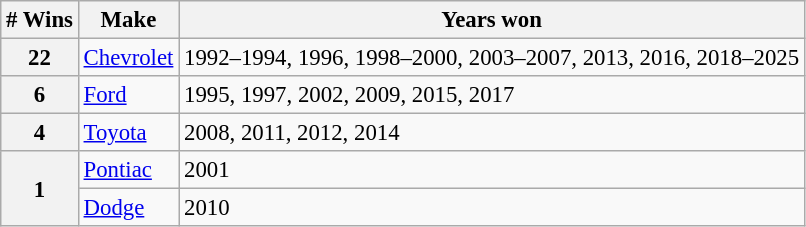<table class="wikitable" style="font-size: 95%;">
<tr>
<th># Wins</th>
<th>Make</th>
<th>Years won</th>
</tr>
<tr>
<th>22</th>
<td> <a href='#'>Chevrolet</a></td>
<td>1992–1994, 1996, 1998–2000, 2003–2007, 2013, 2016, 2018–2025</td>
</tr>
<tr>
<th>6</th>
<td> <a href='#'>Ford</a></td>
<td>1995, 1997, 2002, 2009, 2015, 2017</td>
</tr>
<tr>
<th>4</th>
<td> <a href='#'>Toyota</a></td>
<td>2008, 2011, 2012, 2014</td>
</tr>
<tr>
<th rowspan="2">1</th>
<td> <a href='#'>Pontiac</a></td>
<td>2001</td>
</tr>
<tr>
<td> <a href='#'>Dodge</a></td>
<td>2010</td>
</tr>
</table>
